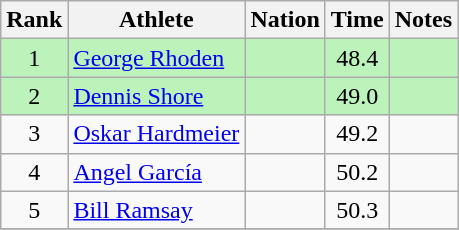<table class="wikitable sortable" style="text-align:center">
<tr>
<th>Rank</th>
<th>Athlete</th>
<th>Nation</th>
<th>Time</th>
<th>Notes</th>
</tr>
<tr bgcolor=#bbf3bb>
<td>1</td>
<td align=left><a href='#'>George Rhoden</a></td>
<td align=left></td>
<td>48.4</td>
<td></td>
</tr>
<tr bgcolor=#bbf3bb>
<td>2</td>
<td align=left><a href='#'>Dennis Shore</a></td>
<td align=left></td>
<td>49.0</td>
<td></td>
</tr>
<tr>
<td>3</td>
<td align=left><a href='#'>Oskar Hardmeier</a></td>
<td align=left></td>
<td>49.2</td>
<td></td>
</tr>
<tr>
<td>4</td>
<td align=left><a href='#'>Angel García</a></td>
<td align=left></td>
<td>50.2</td>
<td></td>
</tr>
<tr>
<td>5</td>
<td align=left><a href='#'>Bill Ramsay</a></td>
<td align=left></td>
<td>50.3</td>
<td></td>
</tr>
<tr>
</tr>
</table>
